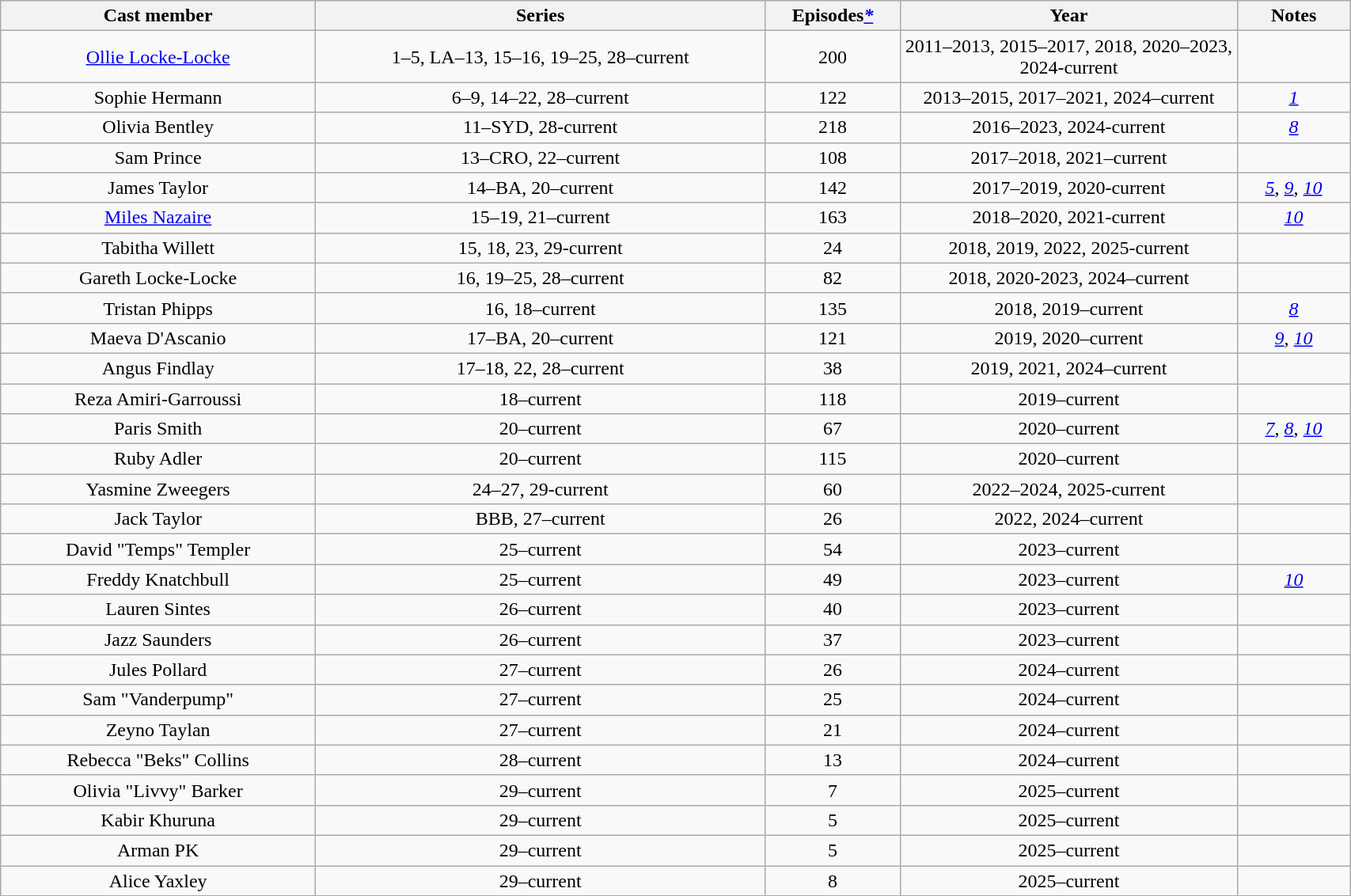<table class="wikitable sortable" style="text-align:center; width:90%;">
<tr>
<th style="width:14%">Cast member</th>
<th style="width:20%">Series</th>
<th style="width:5%">Episodes<em><a href='#'>*</a></em></th>
<th style="width:15%">Year</th>
<th style="width:5%">Notes</th>
</tr>
<tr>
<td><a href='#'>Ollie Locke-Locke</a></td>
<td>1–5, LA–13, 15–16, 19–25, 28–current</td>
<td>200</td>
<td>2011–2013, 2015–2017, 2018, 2020–2023, 2024-current</td>
<td></td>
</tr>
<tr>
<td>Sophie Hermann</td>
<td>6–9, 14–22, 28–current</td>
<td>122</td>
<td>2013–2015, 2017–2021, 2024–current</td>
<td><em><a href='#'>1</a></em></td>
</tr>
<tr>
<td>Olivia Bentley</td>
<td>11–SYD, 28-current</td>
<td>218</td>
<td>2016–2023, 2024-current</td>
<td><em><a href='#'>8</a></em></td>
</tr>
<tr>
<td>Sam Prince</td>
<td>13–CRO, 22–current</td>
<td>108</td>
<td>2017–2018, 2021–current</td>
<td></td>
</tr>
<tr>
<td>James Taylor</td>
<td>14–BA, 20–current</td>
<td>142</td>
<td>2017–2019, 2020-current</td>
<td><em><a href='#'>5</a></em>, <em><a href='#'>9</a></em>, <em><a href='#'>10</a></em></td>
</tr>
<tr>
<td><a href='#'>Miles Nazaire</a></td>
<td>15–19, 21–current</td>
<td>163</td>
<td>2018–2020, 2021-current</td>
<td><em><a href='#'>10</a></em></td>
</tr>
<tr>
<td>Tabitha Willett</td>
<td>15, 18, 23, 29-current</td>
<td>24</td>
<td>2018, 2019, 2022, 2025-current</td>
<td></td>
</tr>
<tr>
<td>Gareth Locke-Locke</td>
<td>16, 19–25, 28–current</td>
<td>82</td>
<td>2018, 2020-2023, 2024–current</td>
<td></td>
</tr>
<tr>
<td>Tristan Phipps</td>
<td>16, 18–current</td>
<td>135</td>
<td>2018, 2019–current</td>
<td><em><a href='#'>8</a></em></td>
</tr>
<tr>
<td>Maeva D'Ascanio</td>
<td>17–BA, 20–current</td>
<td>121</td>
<td>2019, 2020–current</td>
<td><em><a href='#'>9</a></em>, <em><a href='#'>10</a></em></td>
</tr>
<tr>
<td>Angus Findlay</td>
<td>17–18, 22, 28–current</td>
<td>38</td>
<td>2019, 2021, 2024–current</td>
<td></td>
</tr>
<tr>
<td>Reza Amiri-Garroussi</td>
<td>18–current</td>
<td>118</td>
<td>2019–current</td>
<td></td>
</tr>
<tr>
<td>Paris Smith</td>
<td>20–current</td>
<td>67</td>
<td>2020–current</td>
<td><em><a href='#'>7</a></em>, <em><a href='#'>8</a></em>, <em><a href='#'>10</a></em></td>
</tr>
<tr>
<td>Ruby Adler</td>
<td>20–current</td>
<td>115</td>
<td>2020–current</td>
<td></td>
</tr>
<tr>
<td>Yasmine Zweegers</td>
<td>24–27, 29-current</td>
<td>60</td>
<td>2022–2024, 2025-current</td>
<td></td>
</tr>
<tr>
<td>Jack Taylor</td>
<td>BBB, 27–current</td>
<td>26</td>
<td>2022, 2024–current</td>
<td></td>
</tr>
<tr>
<td>David "Temps" Templer</td>
<td>25–current</td>
<td>54</td>
<td>2023–current</td>
<td></td>
</tr>
<tr>
<td>Freddy Knatchbull</td>
<td>25–current</td>
<td>49</td>
<td>2023–current</td>
<td><em><a href='#'>10</a></em></td>
</tr>
<tr>
<td>Lauren Sintes</td>
<td>26–current</td>
<td>40</td>
<td>2023–current</td>
<td></td>
</tr>
<tr>
<td>Jazz Saunders</td>
<td>26–current</td>
<td>37</td>
<td>2023–current</td>
<td></td>
</tr>
<tr>
<td>Jules Pollard</td>
<td>27–current</td>
<td>26</td>
<td>2024–current</td>
<td></td>
</tr>
<tr>
<td>Sam "Vanderpump"</td>
<td>27–current</td>
<td>25</td>
<td>2024–current</td>
<td></td>
</tr>
<tr>
<td>Zeyno Taylan</td>
<td>27–current</td>
<td>21</td>
<td>2024–current</td>
<td></td>
</tr>
<tr>
<td>Rebecca "Beks" Collins</td>
<td>28–current</td>
<td>13</td>
<td>2024–current</td>
<td></td>
</tr>
<tr>
<td>Olivia "Livvy" Barker</td>
<td>29–current</td>
<td>7</td>
<td>2025–current</td>
<td></td>
</tr>
<tr>
<td>Kabir Khuruna</td>
<td>29–current</td>
<td>5</td>
<td>2025–current</td>
<td></td>
</tr>
<tr>
<td>Arman PK</td>
<td>29–current</td>
<td>5</td>
<td>2025–current</td>
<td></td>
</tr>
<tr>
<td>Alice Yaxley</td>
<td>29–current</td>
<td>8</td>
<td>2025–current</td>
<td></td>
</tr>
</table>
